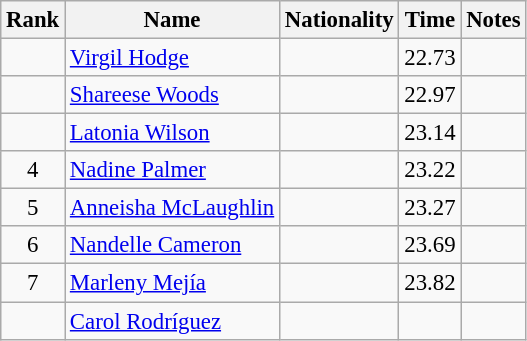<table class="wikitable sortable" style="text-align:center;font-size:95%">
<tr>
<th>Rank</th>
<th>Name</th>
<th>Nationality</th>
<th>Time</th>
<th>Notes</th>
</tr>
<tr>
<td></td>
<td align=left><a href='#'>Virgil Hodge</a></td>
<td align=left></td>
<td>22.73</td>
<td></td>
</tr>
<tr>
<td></td>
<td align=left><a href='#'>Shareese Woods</a></td>
<td align=left></td>
<td>22.97</td>
<td></td>
</tr>
<tr>
<td></td>
<td align=left><a href='#'>Latonia Wilson</a></td>
<td align=left></td>
<td>23.14</td>
<td></td>
</tr>
<tr>
<td>4</td>
<td align=left><a href='#'>Nadine Palmer</a></td>
<td align=left></td>
<td>23.22</td>
<td></td>
</tr>
<tr>
<td>5</td>
<td align=left><a href='#'>Anneisha McLaughlin</a></td>
<td align=left></td>
<td>23.27</td>
<td></td>
</tr>
<tr>
<td>6</td>
<td align=left><a href='#'>Nandelle Cameron</a></td>
<td align=left></td>
<td>23.69</td>
<td></td>
</tr>
<tr>
<td>7</td>
<td align=left><a href='#'>Marleny Mejía</a></td>
<td align=left></td>
<td>23.82</td>
<td></td>
</tr>
<tr>
<td></td>
<td align=left><a href='#'>Carol Rodríguez</a></td>
<td align=left></td>
<td></td>
<td></td>
</tr>
</table>
